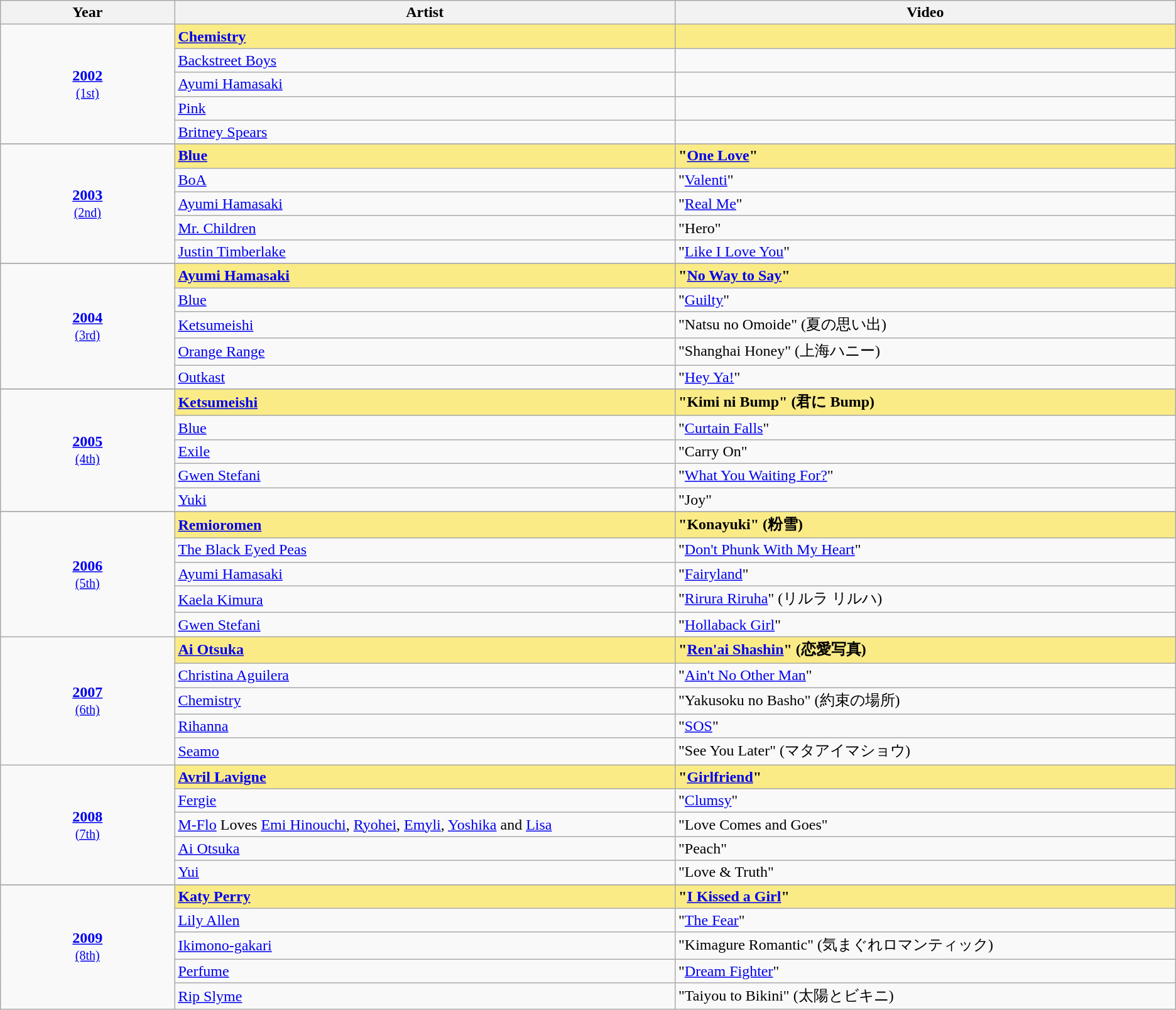<table class="sortable wikitable">
<tr>
<th width="8%">Year</th>
<th width="23%">Artist</th>
<th width="23%">Video</th>
</tr>
<tr>
<td rowspan=5 style="text-align:center"><strong><a href='#'>2002</a></strong><br><small><a href='#'>(1st)</a></small></td>
<td style="background:#FAEB86"><strong><a href='#'>Chemistry</a></strong></td>
<td style="background:#FAEB86"></td>
</tr>
<tr>
<td><a href='#'>Backstreet Boys</a></td>
<td></td>
</tr>
<tr>
<td><a href='#'>Ayumi Hamasaki</a></td>
<td></td>
</tr>
<tr>
<td><a href='#'>Pink</a></td>
<td></td>
</tr>
<tr>
<td><a href='#'>Britney Spears</a></td>
<td></td>
</tr>
<tr>
</tr>
<tr>
<td rowspan=5 style="text-align:center"><strong><a href='#'>2003</a></strong><br><small><a href='#'>(2nd)</a></small></td>
<td style="background:#FAEB86"><strong><a href='#'>Blue</a></strong></td>
<td style="background:#FAEB86"><strong>"<a href='#'>One Love</a>"</strong></td>
</tr>
<tr>
<td><a href='#'>BoA</a></td>
<td>"<a href='#'>Valenti</a>"</td>
</tr>
<tr>
<td><a href='#'>Ayumi Hamasaki</a></td>
<td>"<a href='#'>Real Me</a>"</td>
</tr>
<tr>
<td><a href='#'>Mr. Children</a></td>
<td>"Hero"</td>
</tr>
<tr>
<td><a href='#'>Justin Timberlake</a></td>
<td>"<a href='#'>Like I Love You</a>"</td>
</tr>
<tr>
</tr>
<tr>
<td rowspan=5 style="text-align:center"><strong><a href='#'>2004</a></strong><br><small><a href='#'>(3rd)</a></small></td>
<td style="background:#FAEB86"><strong><a href='#'>Ayumi Hamasaki</a></strong></td>
<td style="background:#FAEB86"><strong>"<a href='#'>No Way to Say</a>"</strong></td>
</tr>
<tr>
<td><a href='#'>Blue</a></td>
<td>"<a href='#'>Guilty</a>"</td>
</tr>
<tr>
<td><a href='#'>Ketsumeishi</a></td>
<td>"Natsu no Omoide" (夏の思い出)</td>
</tr>
<tr>
<td><a href='#'>Orange Range</a></td>
<td>"Shanghai Honey" (上海ハニー)</td>
</tr>
<tr>
<td><a href='#'>Outkast</a></td>
<td>"<a href='#'>Hey Ya!</a>"</td>
</tr>
<tr>
</tr>
<tr>
<td rowspan=5 style="text-align:center"><strong><a href='#'>2005</a></strong><br><small><a href='#'>(4th)</a></small></td>
<td style="background:#FAEB86"><strong><a href='#'>Ketsumeishi</a></strong></td>
<td style="background:#FAEB86"><strong>"Kimi ni Bump" (君に Bump)</strong></td>
</tr>
<tr>
<td><a href='#'>Blue</a></td>
<td>"<a href='#'>Curtain Falls</a>"</td>
</tr>
<tr>
<td><a href='#'>Exile</a></td>
<td>"Carry On"</td>
</tr>
<tr>
<td><a href='#'>Gwen Stefani</a></td>
<td>"<a href='#'>What You Waiting For?</a>"</td>
</tr>
<tr>
<td><a href='#'>Yuki</a></td>
<td>"Joy"</td>
</tr>
<tr>
</tr>
<tr>
<td rowspan=5 style="text-align:center"><strong><a href='#'>2006</a></strong><br><small><a href='#'>(5th)</a></small></td>
<td style="background:#FAEB86"><strong><a href='#'>Remioromen</a></strong></td>
<td style="background:#FAEB86"><strong>"Konayuki" (粉雪)</strong></td>
</tr>
<tr>
<td><a href='#'>The Black Eyed Peas</a></td>
<td>"<a href='#'>Don't Phunk With My Heart</a>"</td>
</tr>
<tr>
<td><a href='#'>Ayumi Hamasaki</a></td>
<td>"<a href='#'>Fairyland</a>"</td>
</tr>
<tr>
<td><a href='#'>Kaela Kimura</a></td>
<td>"<a href='#'>Rirura Riruha</a>" (リルラ リルハ)</td>
</tr>
<tr>
<td><a href='#'>Gwen Stefani</a></td>
<td>"<a href='#'>Hollaback Girl</a>"</td>
</tr>
<tr>
<td rowspan=5 style="text-align:center"><strong><a href='#'>2007</a></strong><br><small><a href='#'>(6th)</a></small></td>
<td style="background:#FAEB86"><strong><a href='#'>Ai Otsuka</a></strong></td>
<td style="background:#FAEB86"><strong>"<a href='#'>Ren'ai Shashin</a>" (恋愛写真)</strong></td>
</tr>
<tr>
<td><a href='#'>Christina Aguilera</a></td>
<td>"<a href='#'>Ain't No Other Man</a>"</td>
</tr>
<tr>
<td><a href='#'>Chemistry</a></td>
<td>"Yakusoku no Basho" (約束の場所)</td>
</tr>
<tr>
<td><a href='#'>Rihanna</a></td>
<td>"<a href='#'>SOS</a>"</td>
</tr>
<tr>
<td><a href='#'>Seamo</a></td>
<td>"See You Later" (マタアイマショウ)</td>
</tr>
<tr>
<td rowspan=5 style="text-align:center"><strong><a href='#'>2008</a></strong><br><small><a href='#'>(7th)</a></small></td>
<td style="background:#FAEB86"><strong><a href='#'>Avril Lavigne</a></strong></td>
<td style="background:#FAEB86"><strong>"<a href='#'>Girlfriend</a>"</strong></td>
</tr>
<tr>
<td><a href='#'>Fergie</a></td>
<td>"<a href='#'>Clumsy</a>"</td>
</tr>
<tr>
<td><a href='#'>M-Flo</a> Loves <a href='#'>Emi Hinouchi</a>, <a href='#'>Ryohei</a>, <a href='#'>Emyli</a>, <a href='#'>Yoshika</a> and <a href='#'>Lisa</a></td>
<td>"Love Comes and Goes"</td>
</tr>
<tr>
<td><a href='#'>Ai Otsuka</a></td>
<td>"Peach"</td>
</tr>
<tr>
<td><a href='#'>Yui</a></td>
<td>"Love & Truth"</td>
</tr>
<tr>
</tr>
<tr>
<td rowspan=5 style="text-align:center"><strong><a href='#'>2009</a></strong><br><small><a href='#'>(8th)</a></small></td>
<td style="background:#FAEB86"><strong><a href='#'>Katy Perry</a></strong></td>
<td style="background:#FAEB86"><strong>"<a href='#'>I Kissed a Girl</a>"</strong></td>
</tr>
<tr>
<td><a href='#'>Lily Allen</a></td>
<td>"<a href='#'>The Fear</a>"</td>
</tr>
<tr>
<td><a href='#'>Ikimono-gakari</a></td>
<td>"Kimagure Romantic" (気まぐれロマンティック)</td>
</tr>
<tr>
<td><a href='#'>Perfume</a></td>
<td>"<a href='#'>Dream Fighter</a>"</td>
</tr>
<tr>
<td><a href='#'>Rip Slyme</a></td>
<td>"Taiyou to Bikini" (太陽とビキニ)</td>
</tr>
</table>
